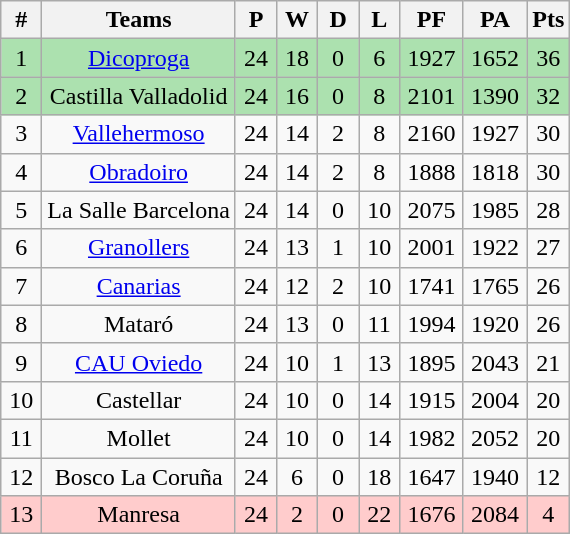<table class="wikitable" style="text-align: center;">
<tr>
<th width=20>#</th>
<th>Teams</th>
<th width=20>P</th>
<th width=20>W</th>
<th width=20>D</th>
<th width=20>L</th>
<th width=35>PF</th>
<th width=35>PA</th>
<th width=20>Pts</th>
</tr>
<tr bgcolor=ACE1AF>
<td>1</td>
<td><a href='#'>Dicoproga</a></td>
<td>24</td>
<td>18</td>
<td>0</td>
<td>6</td>
<td>1927</td>
<td>1652</td>
<td>36</td>
</tr>
<tr bgcolor=ACE1AF>
<td>2</td>
<td>Castilla Valladolid</td>
<td>24</td>
<td>16</td>
<td>0</td>
<td>8</td>
<td>2101</td>
<td>1390</td>
<td>32</td>
</tr>
<tr>
<td>3</td>
<td><a href='#'>Vallehermoso</a></td>
<td>24</td>
<td>14</td>
<td>2</td>
<td>8</td>
<td>2160</td>
<td>1927</td>
<td>30</td>
</tr>
<tr>
<td>4</td>
<td><a href='#'>Obradoiro</a></td>
<td>24</td>
<td>14</td>
<td>2</td>
<td>8</td>
<td>1888</td>
<td>1818</td>
<td>30</td>
</tr>
<tr>
<td>5</td>
<td>La Salle Barcelona</td>
<td>24</td>
<td>14</td>
<td>0</td>
<td>10</td>
<td>2075</td>
<td>1985</td>
<td>28</td>
</tr>
<tr>
<td>6</td>
<td><a href='#'>Granollers</a></td>
<td>24</td>
<td>13</td>
<td>1</td>
<td>10</td>
<td>2001</td>
<td>1922</td>
<td>27</td>
</tr>
<tr>
<td>7</td>
<td><a href='#'>Canarias</a></td>
<td>24</td>
<td>12</td>
<td>2</td>
<td>10</td>
<td>1741</td>
<td>1765</td>
<td>26</td>
</tr>
<tr>
<td>8</td>
<td>Mataró</td>
<td>24</td>
<td>13</td>
<td>0</td>
<td>11</td>
<td>1994</td>
<td>1920</td>
<td>26</td>
</tr>
<tr>
<td>9</td>
<td><a href='#'>CAU Oviedo</a></td>
<td>24</td>
<td>10</td>
<td>1</td>
<td>13</td>
<td>1895</td>
<td>2043</td>
<td>21</td>
</tr>
<tr>
<td>10</td>
<td>Castellar</td>
<td>24</td>
<td>10</td>
<td>0</td>
<td>14</td>
<td>1915</td>
<td>2004</td>
<td>20</td>
</tr>
<tr>
<td>11</td>
<td>Mollet</td>
<td>24</td>
<td>10</td>
<td>0</td>
<td>14</td>
<td>1982</td>
<td>2052</td>
<td>20</td>
</tr>
<tr>
<td>12</td>
<td>Bosco La Coruña</td>
<td>24</td>
<td>6</td>
<td>0</td>
<td>18</td>
<td>1647</td>
<td>1940</td>
<td>12</td>
</tr>
<tr bgcolor=FFCCCC>
<td>13</td>
<td>Manresa</td>
<td>24</td>
<td>2</td>
<td>0</td>
<td>22</td>
<td>1676</td>
<td>2084</td>
<td>4</td>
</tr>
</table>
